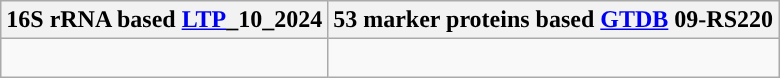<table class="wikitable">
<tr>
<th colspan=1>16S rRNA based <a href='#'>LTP</a>_10_2024</th>
<th colspan=1>53 marker proteins based <a href='#'>GTDB</a> 09-RS220</th>
</tr>
<tr>
<td style="vertical-align:top"><br>
</td>
<td><br></td>
</tr>
</table>
